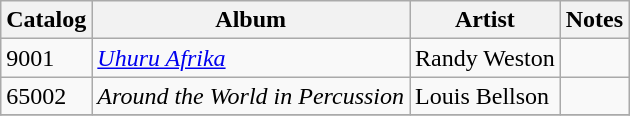<table class="wikitable sortable">
<tr>
<th>Catalog</th>
<th>Album</th>
<th>Artist</th>
<th>Notes</th>
</tr>
<tr>
<td>9001</td>
<td><em><a href='#'>Uhuru Afrika</a></em></td>
<td>Randy Weston</td>
<td></td>
</tr>
<tr>
<td>65002</td>
<td><em>Around the World in Percussion</em></td>
<td>Louis Bellson</td>
<td></td>
</tr>
<tr>
</tr>
</table>
